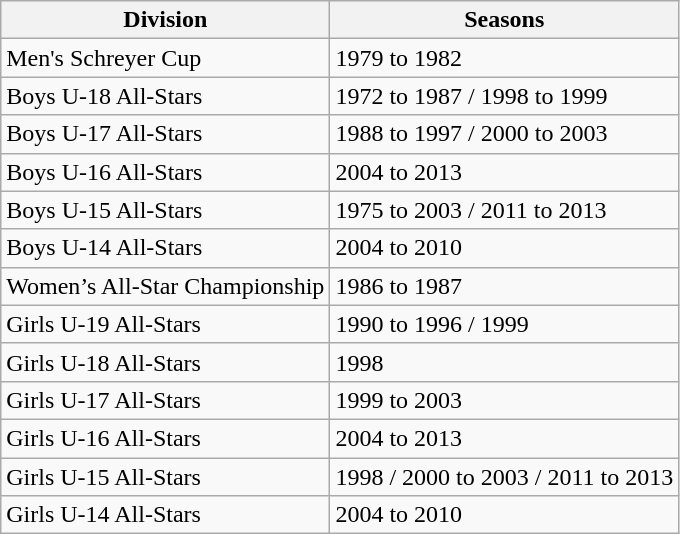<table class="wikitable sortable">
<tr>
<th>Division</th>
<th>Seasons</th>
</tr>
<tr>
<td>Men's Schreyer Cup</td>
<td>1979 to 1982</td>
</tr>
<tr>
<td>Boys U-18 All-Stars</td>
<td>1972 to 1987 / 1998 to 1999</td>
</tr>
<tr>
<td>Boys U-17 All-Stars</td>
<td>1988 to 1997 / 2000 to 2003</td>
</tr>
<tr>
<td>Boys U-16 All-Stars</td>
<td>2004 to 2013</td>
</tr>
<tr>
<td>Boys U-15 All-Stars</td>
<td>1975 to 2003 / 2011 to 2013</td>
</tr>
<tr>
<td>Boys U-14 All-Stars</td>
<td>2004 to 2010</td>
</tr>
<tr>
<td>Women’s All-Star Championship</td>
<td>1986 to 1987</td>
</tr>
<tr>
<td>Girls U-19 All-Stars</td>
<td>1990 to 1996 / 1999</td>
</tr>
<tr>
<td>Girls U-18 All-Stars</td>
<td>1998</td>
</tr>
<tr>
<td>Girls U-17 All-Stars</td>
<td>1999 to 2003</td>
</tr>
<tr>
<td>Girls U-16 All-Stars</td>
<td>2004 to 2013</td>
</tr>
<tr>
<td>Girls U-15 All-Stars</td>
<td>1998 / 2000 to 2003 / 2011 to 2013</td>
</tr>
<tr>
<td>Girls U-14 All-Stars</td>
<td>2004 to 2010</td>
</tr>
</table>
